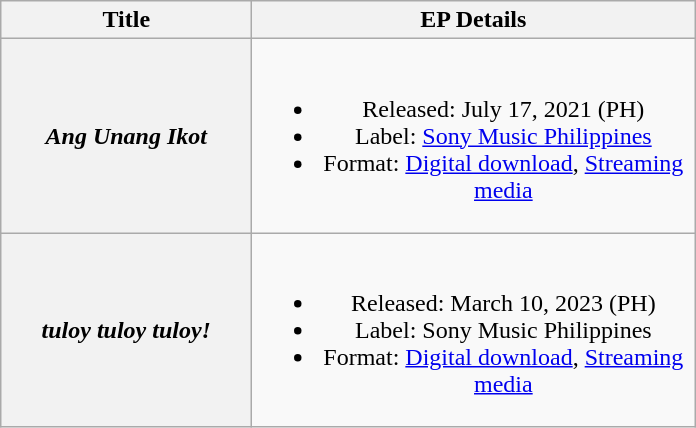<table class="wikitable plainrowheaders" style="text-align:center;">
<tr>
<th scope="col" style="width:10em;">Title</th>
<th scope="col" style="width:18em;">EP Details</th>
</tr>
<tr>
<th scope="row"><em>Ang Unang Ikot</em></th>
<td><br><ul><li>Released: July 17, 2021 <span>(PH)</span></li><li>Label: <a href='#'>Sony Music Philippines</a></li><li>Format: <a href='#'>Digital download</a>, <a href='#'>Streaming media</a></li></ul></td>
</tr>
<tr>
<th scope="row"><em>tuloy tuloy tuloy!</em></th>
<td><br><ul><li>Released: March 10, 2023 <span>(PH)</span></li><li>Label: Sony Music Philippines</li><li>Format: <a href='#'>Digital download</a>, <a href='#'>Streaming media</a></li></ul></td>
</tr>
</table>
